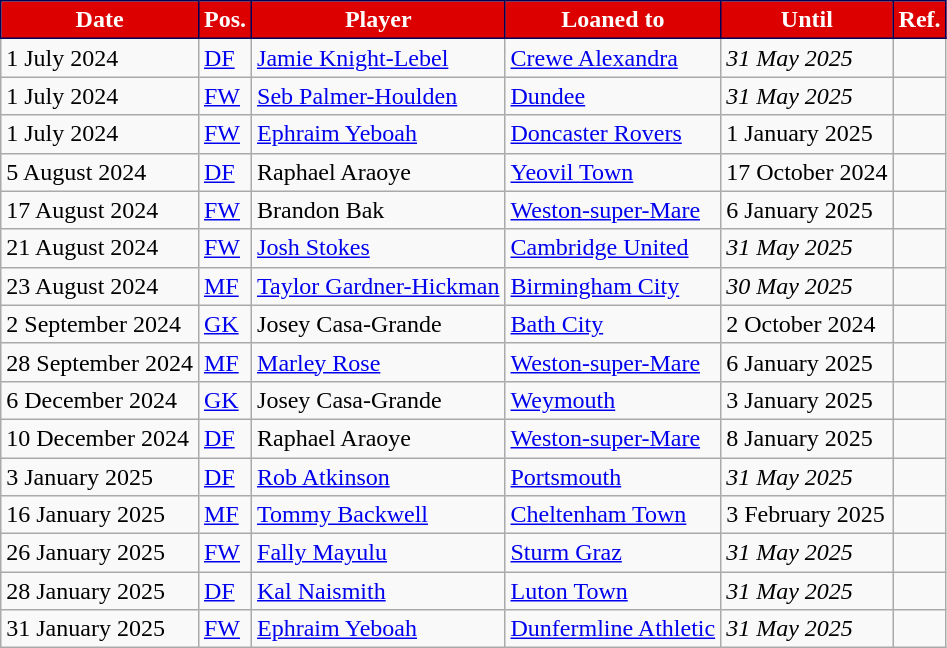<table class="wikitable plainrowheaders sortable">
<tr>
<th style="background:#DD0000;color:#ffffff;border:1px solid #000056">Date</th>
<th style="background:#DD0000;color:#ffffff;border:1px solid #000056">Pos.</th>
<th style="background:#DD0000;color:#ffffff;border:1px solid #000056">Player</th>
<th style="background:#DD0000;color:#ffffff;border:1px solid #000056">Loaned to</th>
<th style="background:#DD0000;color:#ffffff;border:1px solid #000056">Until</th>
<th style="background:#DD0000;color:#ffffff;border:1px solid #000056">Ref.</th>
</tr>
<tr>
<td>1 July 2024</td>
<td><a href='#'>DF</a></td>
<td> <a href='#'>Jamie Knight-Lebel</a></td>
<td> <a href='#'>Crewe Alexandra</a></td>
<td><em>31 May 2025</em></td>
<td></td>
</tr>
<tr>
<td>1 July 2024</td>
<td><a href='#'>FW</a></td>
<td> <a href='#'>Seb Palmer-Houlden</a></td>
<td> <a href='#'>Dundee</a></td>
<td><em>31 May 2025</em></td>
<td></td>
</tr>
<tr>
<td>1 July 2024</td>
<td><a href='#'>FW</a></td>
<td> <a href='#'>Ephraim Yeboah</a></td>
<td> <a href='#'>Doncaster Rovers</a></td>
<td>1 January 2025</td>
<td></td>
</tr>
<tr>
<td>5 August 2024</td>
<td><a href='#'>DF</a></td>
<td> Raphael Araoye</td>
<td> <a href='#'>Yeovil Town</a></td>
<td>17 October 2024</td>
<td></td>
</tr>
<tr>
<td>17 August 2024</td>
<td><a href='#'>FW</a></td>
<td> Brandon Bak</td>
<td> <a href='#'>Weston-super-Mare</a></td>
<td>6 January 2025</td>
<td></td>
</tr>
<tr>
<td>21 August 2024</td>
<td><a href='#'>FW</a></td>
<td> <a href='#'>Josh Stokes</a></td>
<td> <a href='#'>Cambridge United</a></td>
<td><em>31 May 2025</em></td>
<td></td>
</tr>
<tr>
<td>23 August 2024</td>
<td><a href='#'>MF</a></td>
<td> <a href='#'>Taylor Gardner-Hickman</a></td>
<td> <a href='#'>Birmingham City</a></td>
<td><em>30 May 2025</em></td>
<td></td>
</tr>
<tr>
<td>2 September 2024</td>
<td><a href='#'>GK</a></td>
<td> Josey Casa-Grande</td>
<td> <a href='#'>Bath City</a></td>
<td>2 October 2024</td>
<td></td>
</tr>
<tr>
<td>28 September 2024</td>
<td><a href='#'>MF</a></td>
<td> <a href='#'>Marley Rose</a></td>
<td> <a href='#'>Weston-super-Mare</a></td>
<td>6 January 2025</td>
<td></td>
</tr>
<tr>
<td>6 December 2024</td>
<td><a href='#'>GK</a></td>
<td> Josey Casa-Grande</td>
<td> <a href='#'>Weymouth</a></td>
<td>3 January 2025</td>
<td></td>
</tr>
<tr>
<td>10 December 2024</td>
<td><a href='#'>DF</a></td>
<td> Raphael Araoye</td>
<td> <a href='#'>Weston-super-Mare</a></td>
<td>8 January 2025</td>
<td></td>
</tr>
<tr>
<td>3 January 2025</td>
<td><a href='#'>DF</a></td>
<td> <a href='#'>Rob Atkinson</a></td>
<td> <a href='#'>Portsmouth</a></td>
<td><em>31 May 2025</em></td>
<td></td>
</tr>
<tr>
<td>16 January 2025</td>
<td><a href='#'>MF</a></td>
<td> <a href='#'>Tommy Backwell</a></td>
<td> <a href='#'>Cheltenham Town</a></td>
<td>3 February 2025</td>
<td></td>
</tr>
<tr>
<td>26 January 2025</td>
<td><a href='#'>FW</a></td>
<td> <a href='#'>Fally Mayulu</a></td>
<td> <a href='#'>Sturm Graz</a></td>
<td><em>31 May 2025</em></td>
<td></td>
</tr>
<tr>
<td>28 January 2025</td>
<td><a href='#'>DF</a></td>
<td> <a href='#'>Kal Naismith</a></td>
<td> <a href='#'>Luton Town</a></td>
<td><em>31 May 2025</em></td>
<td></td>
</tr>
<tr>
<td>31 January 2025</td>
<td><a href='#'>FW</a></td>
<td> <a href='#'>Ephraim Yeboah</a></td>
<td> <a href='#'>Dunfermline Athletic</a></td>
<td><em>31 May 2025</em></td>
<td></td>
</tr>
</table>
